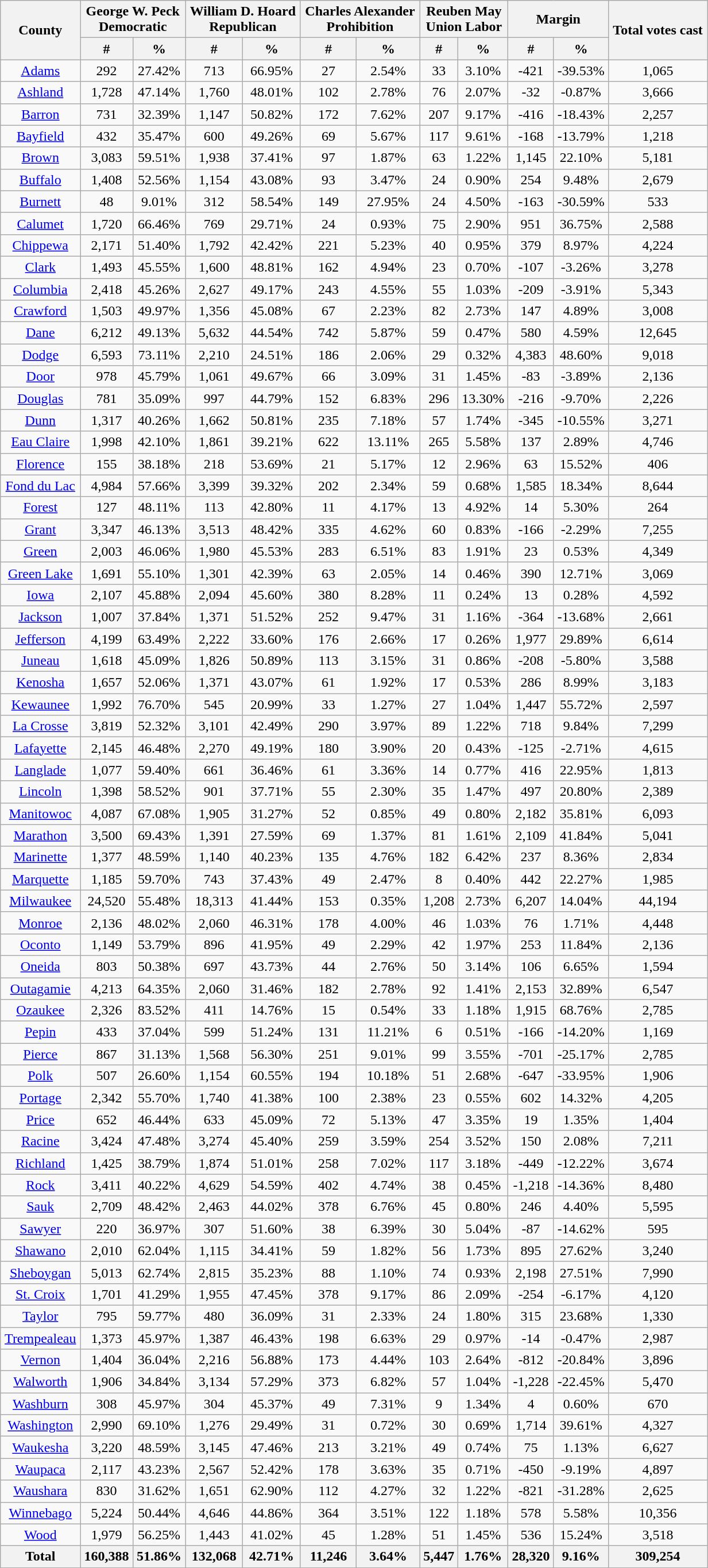<table width="65%" class="wikitable sortable" style="text-align:center">
<tr>
<th rowspan="2" style="text-align:center;">County</th>
<th colspan="2" style="text-align:center;">George W. Peck<br>Democratic</th>
<th colspan="2" style="text-align:center;">William D. Hoard<br>Republican</th>
<th colspan="2" style="text-align:center;">Charles Alexander<br>Prohibition</th>
<th colspan="2" style="text-align:center;">Reuben May<br>Union Labor</th>
<th colspan="2" style="text-align:center;">Margin</th>
<th rowspan="2" style="text-align:center;">Total votes cast</th>
</tr>
<tr>
<th style="text-align:center;" data-sort-type="number">#</th>
<th style="text-align:center;" data-sort-type="number">%</th>
<th style="text-align:center;" data-sort-type="number">#</th>
<th style="text-align:center;" data-sort-type="number">%</th>
<th style="text-align:center;" data-sort-type="number">#</th>
<th style="text-align:center;" data-sort-type="number">%</th>
<th style="text-align:center;" data-sort-type="number">#</th>
<th style="text-align:center;" data-sort-type="number">%</th>
<th style="text-align:center;" data-sort-type="number">#</th>
<th style="text-align:center;" data-sort-type="number">%</th>
</tr>
<tr style="text-align:center;">
<td><a href='#'>Adams</a></td>
<td>292</td>
<td>27.42%</td>
<td>713</td>
<td>66.95%</td>
<td>27</td>
<td>2.54%</td>
<td>33</td>
<td>3.10%</td>
<td>-421</td>
<td>-39.53%</td>
<td>1,065</td>
</tr>
<tr style="text-align:center;">
<td><a href='#'>Ashland</a></td>
<td>1,728</td>
<td>47.14%</td>
<td>1,760</td>
<td>48.01%</td>
<td>102</td>
<td>2.78%</td>
<td>76</td>
<td>2.07%</td>
<td>-32</td>
<td>-0.87%</td>
<td>3,666</td>
</tr>
<tr style="text-align:center;">
<td><a href='#'>Barron</a></td>
<td>731</td>
<td>32.39%</td>
<td>1,147</td>
<td>50.82%</td>
<td>172</td>
<td>7.62%</td>
<td>207</td>
<td>9.17%</td>
<td>-416</td>
<td>-18.43%</td>
<td>2,257</td>
</tr>
<tr style="text-align:center;">
<td><a href='#'>Bayfield</a></td>
<td>432</td>
<td>35.47%</td>
<td>600</td>
<td>49.26%</td>
<td>69</td>
<td>5.67%</td>
<td>117</td>
<td>9.61%</td>
<td>-168</td>
<td>-13.79%</td>
<td>1,218</td>
</tr>
<tr style="text-align:center;">
<td><a href='#'>Brown</a></td>
<td>3,083</td>
<td>59.51%</td>
<td>1,938</td>
<td>37.41%</td>
<td>97</td>
<td>1.87%</td>
<td>63</td>
<td>1.22%</td>
<td>1,145</td>
<td>22.10%</td>
<td>5,181</td>
</tr>
<tr style="text-align:center;">
<td><a href='#'>Buffalo</a></td>
<td>1,408</td>
<td>52.56%</td>
<td>1,154</td>
<td>43.08%</td>
<td>93</td>
<td>3.47%</td>
<td>24</td>
<td>0.90%</td>
<td>254</td>
<td>9.48%</td>
<td>2,679</td>
</tr>
<tr style="text-align:center;">
<td><a href='#'>Burnett</a></td>
<td>48</td>
<td>9.01%</td>
<td>312</td>
<td>58.54%</td>
<td>149</td>
<td>27.95%</td>
<td>24</td>
<td>4.50%</td>
<td>-163</td>
<td>-30.59%</td>
<td>533</td>
</tr>
<tr style="text-align:center;">
<td><a href='#'>Calumet</a></td>
<td>1,720</td>
<td>66.46%</td>
<td>769</td>
<td>29.71%</td>
<td>24</td>
<td>0.93%</td>
<td>75</td>
<td>2.90%</td>
<td>951</td>
<td>36.75%</td>
<td>2,588</td>
</tr>
<tr style="text-align:center;">
<td><a href='#'>Chippewa</a></td>
<td>2,171</td>
<td>51.40%</td>
<td>1,792</td>
<td>42.42%</td>
<td>221</td>
<td>5.23%</td>
<td>40</td>
<td>0.95%</td>
<td>379</td>
<td>8.97%</td>
<td>4,224</td>
</tr>
<tr style="text-align:center;">
<td><a href='#'>Clark</a></td>
<td>1,493</td>
<td>45.55%</td>
<td>1,600</td>
<td>48.81%</td>
<td>162</td>
<td>4.94%</td>
<td>23</td>
<td>0.70%</td>
<td>-107</td>
<td>-3.26%</td>
<td>3,278</td>
</tr>
<tr style="text-align:center;">
<td><a href='#'>Columbia</a></td>
<td>2,418</td>
<td>45.26%</td>
<td>2,627</td>
<td>49.17%</td>
<td>243</td>
<td>4.55%</td>
<td>55</td>
<td>1.03%</td>
<td>-209</td>
<td>-3.91%</td>
<td>5,343</td>
</tr>
<tr style="text-align:center;">
<td><a href='#'>Crawford</a></td>
<td>1,503</td>
<td>49.97%</td>
<td>1,356</td>
<td>45.08%</td>
<td>67</td>
<td>2.23%</td>
<td>82</td>
<td>2.73%</td>
<td>147</td>
<td>4.89%</td>
<td>3,008</td>
</tr>
<tr style="text-align:center;">
<td><a href='#'>Dane</a></td>
<td>6,212</td>
<td>49.13%</td>
<td>5,632</td>
<td>44.54%</td>
<td>742</td>
<td>5.87%</td>
<td>59</td>
<td>0.47%</td>
<td>580</td>
<td>4.59%</td>
<td>12,645</td>
</tr>
<tr style="text-align:center;">
<td><a href='#'>Dodge</a></td>
<td>6,593</td>
<td>73.11%</td>
<td>2,210</td>
<td>24.51%</td>
<td>186</td>
<td>2.06%</td>
<td>29</td>
<td>0.32%</td>
<td>4,383</td>
<td>48.60%</td>
<td>9,018</td>
</tr>
<tr style="text-align:center;">
<td><a href='#'>Door</a></td>
<td>978</td>
<td>45.79%</td>
<td>1,061</td>
<td>49.67%</td>
<td>66</td>
<td>3.09%</td>
<td>31</td>
<td>1.45%</td>
<td>-83</td>
<td>-3.89%</td>
<td>2,136</td>
</tr>
<tr style="text-align:center;">
<td><a href='#'>Douglas</a></td>
<td>781</td>
<td>35.09%</td>
<td>997</td>
<td>44.79%</td>
<td>152</td>
<td>6.83%</td>
<td>296</td>
<td>13.30%</td>
<td>-216</td>
<td>-9.70%</td>
<td>2,226</td>
</tr>
<tr style="text-align:center;">
<td><a href='#'>Dunn</a></td>
<td>1,317</td>
<td>40.26%</td>
<td>1,662</td>
<td>50.81%</td>
<td>235</td>
<td>7.18%</td>
<td>57</td>
<td>1.74%</td>
<td>-345</td>
<td>-10.55%</td>
<td>3,271</td>
</tr>
<tr style="text-align:center;">
<td><a href='#'>Eau Claire</a></td>
<td>1,998</td>
<td>42.10%</td>
<td>1,861</td>
<td>39.21%</td>
<td>622</td>
<td>13.11%</td>
<td>265</td>
<td>5.58%</td>
<td>137</td>
<td>2.89%</td>
<td>4,746</td>
</tr>
<tr style="text-align:center;">
<td><a href='#'>Florence</a></td>
<td>155</td>
<td>38.18%</td>
<td>218</td>
<td>53.69%</td>
<td>21</td>
<td>5.17%</td>
<td>12</td>
<td>2.96%</td>
<td>63</td>
<td>15.52%</td>
<td>406</td>
</tr>
<tr style="text-align:center;">
<td><a href='#'>Fond du Lac</a></td>
<td>4,984</td>
<td>57.66%</td>
<td>3,399</td>
<td>39.32%</td>
<td>202</td>
<td>2.34%</td>
<td>59</td>
<td>0.68%</td>
<td>1,585</td>
<td>18.34%</td>
<td>8,644</td>
</tr>
<tr style="text-align:center;">
<td><a href='#'>Forest</a></td>
<td>127</td>
<td>48.11%</td>
<td>113</td>
<td>42.80%</td>
<td>11</td>
<td>4.17%</td>
<td>13</td>
<td>4.92%</td>
<td>14</td>
<td>5.30%</td>
<td>264</td>
</tr>
<tr style="text-align:center;">
<td><a href='#'>Grant</a></td>
<td>3,347</td>
<td>46.13%</td>
<td>3,513</td>
<td>48.42%</td>
<td>335</td>
<td>4.62%</td>
<td>60</td>
<td>0.83%</td>
<td>-166</td>
<td>-2.29%</td>
<td>7,255</td>
</tr>
<tr style="text-align:center;">
<td><a href='#'>Green</a></td>
<td>2,003</td>
<td>46.06%</td>
<td>1,980</td>
<td>45.53%</td>
<td>283</td>
<td>6.51%</td>
<td>83</td>
<td>1.91%</td>
<td>23</td>
<td>0.53%</td>
<td>4,349</td>
</tr>
<tr style="text-align:center;">
<td><a href='#'>Green Lake</a></td>
<td>1,691</td>
<td>55.10%</td>
<td>1,301</td>
<td>42.39%</td>
<td>63</td>
<td>2.05%</td>
<td>14</td>
<td>0.46%</td>
<td>390</td>
<td>12.71%</td>
<td>3,069</td>
</tr>
<tr style="text-align:center;">
<td><a href='#'>Iowa</a></td>
<td>2,107</td>
<td>45.88%</td>
<td>2,094</td>
<td>45.60%</td>
<td>380</td>
<td>8.28%</td>
<td>11</td>
<td>0.24%</td>
<td>13</td>
<td>0.28%</td>
<td>4,592</td>
</tr>
<tr style="text-align:center;">
<td><a href='#'>Jackson</a></td>
<td>1,007</td>
<td>37.84%</td>
<td>1,371</td>
<td>51.52%</td>
<td>252</td>
<td>9.47%</td>
<td>31</td>
<td>1.16%</td>
<td>-364</td>
<td>-13.68%</td>
<td>2,661</td>
</tr>
<tr style="text-align:center;">
<td><a href='#'>Jefferson</a></td>
<td>4,199</td>
<td>63.49%</td>
<td>2,222</td>
<td>33.60%</td>
<td>176</td>
<td>2.66%</td>
<td>17</td>
<td>0.26%</td>
<td>1,977</td>
<td>29.89%</td>
<td>6,614</td>
</tr>
<tr style="text-align:center;">
<td><a href='#'>Juneau</a></td>
<td>1,618</td>
<td>45.09%</td>
<td>1,826</td>
<td>50.89%</td>
<td>113</td>
<td>3.15%</td>
<td>31</td>
<td>0.86%</td>
<td>-208</td>
<td>-5.80%</td>
<td>3,588</td>
</tr>
<tr style="text-align:center;">
<td><a href='#'>Kenosha</a></td>
<td>1,657</td>
<td>52.06%</td>
<td>1,371</td>
<td>43.07%</td>
<td>61</td>
<td>1.92%</td>
<td>17</td>
<td>0.53%</td>
<td>286</td>
<td>8.99%</td>
<td>3,183</td>
</tr>
<tr style="text-align:center;">
<td><a href='#'>Kewaunee</a></td>
<td>1,992</td>
<td>76.70%</td>
<td>545</td>
<td>20.99%</td>
<td>33</td>
<td>1.27%</td>
<td>27</td>
<td>1.04%</td>
<td>1,447</td>
<td>55.72%</td>
<td>2,597</td>
</tr>
<tr style="text-align:center;">
<td><a href='#'>La Crosse</a></td>
<td>3,819</td>
<td>52.32%</td>
<td>3,101</td>
<td>42.49%</td>
<td>290</td>
<td>3.97%</td>
<td>89</td>
<td>1.22%</td>
<td>718</td>
<td>9.84%</td>
<td>7,299</td>
</tr>
<tr style="text-align:center;">
<td><a href='#'>Lafayette</a></td>
<td>2,145</td>
<td>46.48%</td>
<td>2,270</td>
<td>49.19%</td>
<td>180</td>
<td>3.90%</td>
<td>20</td>
<td>0.43%</td>
<td>-125</td>
<td>-2.71%</td>
<td>4,615</td>
</tr>
<tr style="text-align:center;">
<td><a href='#'>Langlade</a></td>
<td>1,077</td>
<td>59.40%</td>
<td>661</td>
<td>36.46%</td>
<td>61</td>
<td>3.36%</td>
<td>14</td>
<td>0.77%</td>
<td>416</td>
<td>22.95%</td>
<td>1,813</td>
</tr>
<tr style="text-align:center;">
<td><a href='#'>Lincoln</a></td>
<td>1,398</td>
<td>58.52%</td>
<td>901</td>
<td>37.71%</td>
<td>55</td>
<td>2.30%</td>
<td>35</td>
<td>1.47%</td>
<td>497</td>
<td>20.80%</td>
<td>2,389</td>
</tr>
<tr style="text-align:center;">
<td><a href='#'>Manitowoc</a></td>
<td>4,087</td>
<td>67.08%</td>
<td>1,905</td>
<td>31.27%</td>
<td>52</td>
<td>0.85%</td>
<td>49</td>
<td>0.80%</td>
<td>2,182</td>
<td>35.81%</td>
<td>6,093</td>
</tr>
<tr style="text-align:center;">
<td><a href='#'>Marathon</a></td>
<td>3,500</td>
<td>69.43%</td>
<td>1,391</td>
<td>27.59%</td>
<td>69</td>
<td>1.37%</td>
<td>81</td>
<td>1.61%</td>
<td>2,109</td>
<td>41.84%</td>
<td>5,041</td>
</tr>
<tr style="text-align:center;">
<td><a href='#'>Marinette</a></td>
<td>1,377</td>
<td>48.59%</td>
<td>1,140</td>
<td>40.23%</td>
<td>135</td>
<td>4.76%</td>
<td>182</td>
<td>6.42%</td>
<td>237</td>
<td>8.36%</td>
<td>2,834</td>
</tr>
<tr style="text-align:center;">
<td><a href='#'>Marquette</a></td>
<td>1,185</td>
<td>59.70%</td>
<td>743</td>
<td>37.43%</td>
<td>49</td>
<td>2.47%</td>
<td>8</td>
<td>0.40%</td>
<td>442</td>
<td>22.27%</td>
<td>1,985</td>
</tr>
<tr style="text-align:center;">
<td><a href='#'>Milwaukee</a></td>
<td>24,520</td>
<td>55.48%</td>
<td>18,313</td>
<td>41.44%</td>
<td>153</td>
<td>0.35%</td>
<td>1,208</td>
<td>2.73%</td>
<td>6,207</td>
<td>14.04%</td>
<td>44,194</td>
</tr>
<tr style="text-align:center;">
<td><a href='#'>Monroe</a></td>
<td>2,136</td>
<td>48.02%</td>
<td>2,060</td>
<td>46.31%</td>
<td>178</td>
<td>4.00%</td>
<td>46</td>
<td>1.03%</td>
<td>76</td>
<td>1.71%</td>
<td>4,448</td>
</tr>
<tr style="text-align:center;">
<td><a href='#'>Oconto</a></td>
<td>1,149</td>
<td>53.79%</td>
<td>896</td>
<td>41.95%</td>
<td>49</td>
<td>2.29%</td>
<td>42</td>
<td>1.97%</td>
<td>253</td>
<td>11.84%</td>
<td>2,136</td>
</tr>
<tr style="text-align:center;">
<td><a href='#'>Oneida</a></td>
<td>803</td>
<td>50.38%</td>
<td>697</td>
<td>43.73%</td>
<td>44</td>
<td>2.76%</td>
<td>50</td>
<td>3.14%</td>
<td>106</td>
<td>6.65%</td>
<td>1,594</td>
</tr>
<tr style="text-align:center;">
<td><a href='#'>Outagamie</a></td>
<td>4,213</td>
<td>64.35%</td>
<td>2,060</td>
<td>31.46%</td>
<td>182</td>
<td>2.78%</td>
<td>92</td>
<td>1.41%</td>
<td>2,153</td>
<td>32.89%</td>
<td>6,547</td>
</tr>
<tr style="text-align:center;">
<td><a href='#'>Ozaukee</a></td>
<td>2,326</td>
<td>83.52%</td>
<td>411</td>
<td>14.76%</td>
<td>15</td>
<td>0.54%</td>
<td>33</td>
<td>1.18%</td>
<td>1,915</td>
<td>68.76%</td>
<td>2,785</td>
</tr>
<tr style="text-align:center;">
<td><a href='#'>Pepin</a></td>
<td>433</td>
<td>37.04%</td>
<td>599</td>
<td>51.24%</td>
<td>131</td>
<td>11.21%</td>
<td>6</td>
<td>0.51%</td>
<td>-166</td>
<td>-14.20%</td>
<td>1,169</td>
</tr>
<tr style="text-align:center;">
<td><a href='#'>Pierce</a></td>
<td>867</td>
<td>31.13%</td>
<td>1,568</td>
<td>56.30%</td>
<td>251</td>
<td>9.01%</td>
<td>99</td>
<td>3.55%</td>
<td>-701</td>
<td>-25.17%</td>
<td>2,785</td>
</tr>
<tr style="text-align:center;">
<td><a href='#'>Polk</a></td>
<td>507</td>
<td>26.60%</td>
<td>1,154</td>
<td>60.55%</td>
<td>194</td>
<td>10.18%</td>
<td>51</td>
<td>2.68%</td>
<td>-647</td>
<td>-33.95%</td>
<td>1,906</td>
</tr>
<tr style="text-align:center;">
<td><a href='#'>Portage</a></td>
<td>2,342</td>
<td>55.70%</td>
<td>1,740</td>
<td>41.38%</td>
<td>100</td>
<td>2.38%</td>
<td>23</td>
<td>0.55%</td>
<td>602</td>
<td>14.32%</td>
<td>4,205</td>
</tr>
<tr style="text-align:center;">
<td><a href='#'>Price</a></td>
<td>652</td>
<td>46.44%</td>
<td>633</td>
<td>45.09%</td>
<td>72</td>
<td>5.13%</td>
<td>47</td>
<td>3.35%</td>
<td>19</td>
<td>1.35%</td>
<td>1,404</td>
</tr>
<tr style="text-align:center;">
<td><a href='#'>Racine</a></td>
<td>3,424</td>
<td>47.48%</td>
<td>3,274</td>
<td>45.40%</td>
<td>259</td>
<td>3.59%</td>
<td>254</td>
<td>3.52%</td>
<td>150</td>
<td>2.08%</td>
<td>7,211</td>
</tr>
<tr style="text-align:center;">
<td><a href='#'>Richland</a></td>
<td>1,425</td>
<td>38.79%</td>
<td>1,874</td>
<td>51.01%</td>
<td>258</td>
<td>7.02%</td>
<td>117</td>
<td>3.18%</td>
<td>-449</td>
<td>-12.22%</td>
<td>3,674</td>
</tr>
<tr style="text-align:center;">
<td><a href='#'>Rock</a></td>
<td>3,411</td>
<td>40.22%</td>
<td>4,629</td>
<td>54.59%</td>
<td>402</td>
<td>4.74%</td>
<td>38</td>
<td>0.45%</td>
<td>-1,218</td>
<td>-14.36%</td>
<td>8,480</td>
</tr>
<tr style="text-align:center;">
<td><a href='#'>Sauk</a></td>
<td>2,709</td>
<td>48.42%</td>
<td>2,463</td>
<td>44.02%</td>
<td>378</td>
<td>6.76%</td>
<td>45</td>
<td>0.80%</td>
<td>246</td>
<td>4.40%</td>
<td>5,595</td>
</tr>
<tr style="text-align:center;">
<td><a href='#'>Sawyer</a></td>
<td>220</td>
<td>36.97%</td>
<td>307</td>
<td>51.60%</td>
<td>38</td>
<td>6.39%</td>
<td>30</td>
<td>5.04%</td>
<td>-87</td>
<td>-14.62%</td>
<td>595</td>
</tr>
<tr style="text-align:center;">
<td><a href='#'>Shawano</a></td>
<td>2,010</td>
<td>62.04%</td>
<td>1,115</td>
<td>34.41%</td>
<td>59</td>
<td>1.82%</td>
<td>56</td>
<td>1.73%</td>
<td>895</td>
<td>27.62%</td>
<td>3,240</td>
</tr>
<tr style="text-align:center;">
<td><a href='#'>Sheboygan</a></td>
<td>5,013</td>
<td>62.74%</td>
<td>2,815</td>
<td>35.23%</td>
<td>88</td>
<td>1.10%</td>
<td>74</td>
<td>0.93%</td>
<td>2,198</td>
<td>27.51%</td>
<td>7,990</td>
</tr>
<tr style="text-align:center;">
<td><a href='#'>St. Croix</a></td>
<td>1,701</td>
<td>41.29%</td>
<td>1,955</td>
<td>47.45%</td>
<td>378</td>
<td>9.17%</td>
<td>86</td>
<td>2.09%</td>
<td>-254</td>
<td>-6.17%</td>
<td>4,120</td>
</tr>
<tr style="text-align:center;">
<td><a href='#'>Taylor</a></td>
<td>795</td>
<td>59.77%</td>
<td>480</td>
<td>36.09%</td>
<td>31</td>
<td>2.33%</td>
<td>24</td>
<td>1.80%</td>
<td>315</td>
<td>23.68%</td>
<td>1,330</td>
</tr>
<tr style="text-align:center;">
<td><a href='#'>Trempealeau</a></td>
<td>1,373</td>
<td>45.97%</td>
<td>1,387</td>
<td>46.43%</td>
<td>198</td>
<td>6.63%</td>
<td>29</td>
<td>0.97%</td>
<td>-14</td>
<td>-0.47%</td>
<td>2,987</td>
</tr>
<tr style="text-align:center;">
<td><a href='#'>Vernon</a></td>
<td>1,404</td>
<td>36.04%</td>
<td>2,216</td>
<td>56.88%</td>
<td>173</td>
<td>4.44%</td>
<td>103</td>
<td>2.64%</td>
<td>-812</td>
<td>-20.84%</td>
<td>3,896</td>
</tr>
<tr style="text-align:center;">
<td><a href='#'>Walworth</a></td>
<td>1,906</td>
<td>34.84%</td>
<td>3,134</td>
<td>57.29%</td>
<td>373</td>
<td>6.82%</td>
<td>57</td>
<td>1.04%</td>
<td>-1,228</td>
<td>-22.45%</td>
<td>5,470</td>
</tr>
<tr style="text-align:center;">
<td><a href='#'>Washburn</a></td>
<td>308</td>
<td>45.97%</td>
<td>304</td>
<td>45.37%</td>
<td>49</td>
<td>7.31%</td>
<td>9</td>
<td>1.34%</td>
<td>4</td>
<td>0.60%</td>
<td>670</td>
</tr>
<tr style="text-align:center;">
<td><a href='#'>Washington</a></td>
<td>2,990</td>
<td>69.10%</td>
<td>1,276</td>
<td>29.49%</td>
<td>31</td>
<td>0.72%</td>
<td>30</td>
<td>0.69%</td>
<td>1,714</td>
<td>39.61%</td>
<td>4,327</td>
</tr>
<tr style="text-align:center;">
<td><a href='#'>Waukesha</a></td>
<td>3,220</td>
<td>48.59%</td>
<td>3,145</td>
<td>47.46%</td>
<td>213</td>
<td>3.21%</td>
<td>49</td>
<td>0.74%</td>
<td>75</td>
<td>1.13%</td>
<td>6,627</td>
</tr>
<tr style="text-align:center;">
<td><a href='#'>Waupaca</a></td>
<td>2,117</td>
<td>43.23%</td>
<td>2,567</td>
<td>52.42%</td>
<td>178</td>
<td>3.63%</td>
<td>35</td>
<td>0.71%</td>
<td>-450</td>
<td>-9.19%</td>
<td>4,897</td>
</tr>
<tr style="text-align:center;">
<td><a href='#'>Waushara</a></td>
<td>830</td>
<td>31.62%</td>
<td>1,651</td>
<td>62.90%</td>
<td>112</td>
<td>4.27%</td>
<td>32</td>
<td>1.22%</td>
<td>-821</td>
<td>-31.28%</td>
<td>2,625</td>
</tr>
<tr style="text-align:center;">
<td><a href='#'>Winnebago</a></td>
<td>5,224</td>
<td>50.44%</td>
<td>4,646</td>
<td>44.86%</td>
<td>364</td>
<td>3.51%</td>
<td>122</td>
<td>1.18%</td>
<td>578</td>
<td>5.58%</td>
<td>10,356</td>
</tr>
<tr style="text-align:center;">
<td><a href='#'>Wood</a></td>
<td>1,979</td>
<td>56.25%</td>
<td>1,443</td>
<td>41.02%</td>
<td>45</td>
<td>1.28%</td>
<td>51</td>
<td>1.45%</td>
<td>536</td>
<td>15.24%</td>
<td>3,518</td>
</tr>
<tr>
<th>Total</th>
<th>160,388</th>
<th>51.86%</th>
<th>132,068</th>
<th>42.71%</th>
<th>11,246</th>
<th>3.64%</th>
<th>5,447</th>
<th>1.76%</th>
<th>28,320</th>
<th>9.16%</th>
<th>309,254</th>
</tr>
</table>
